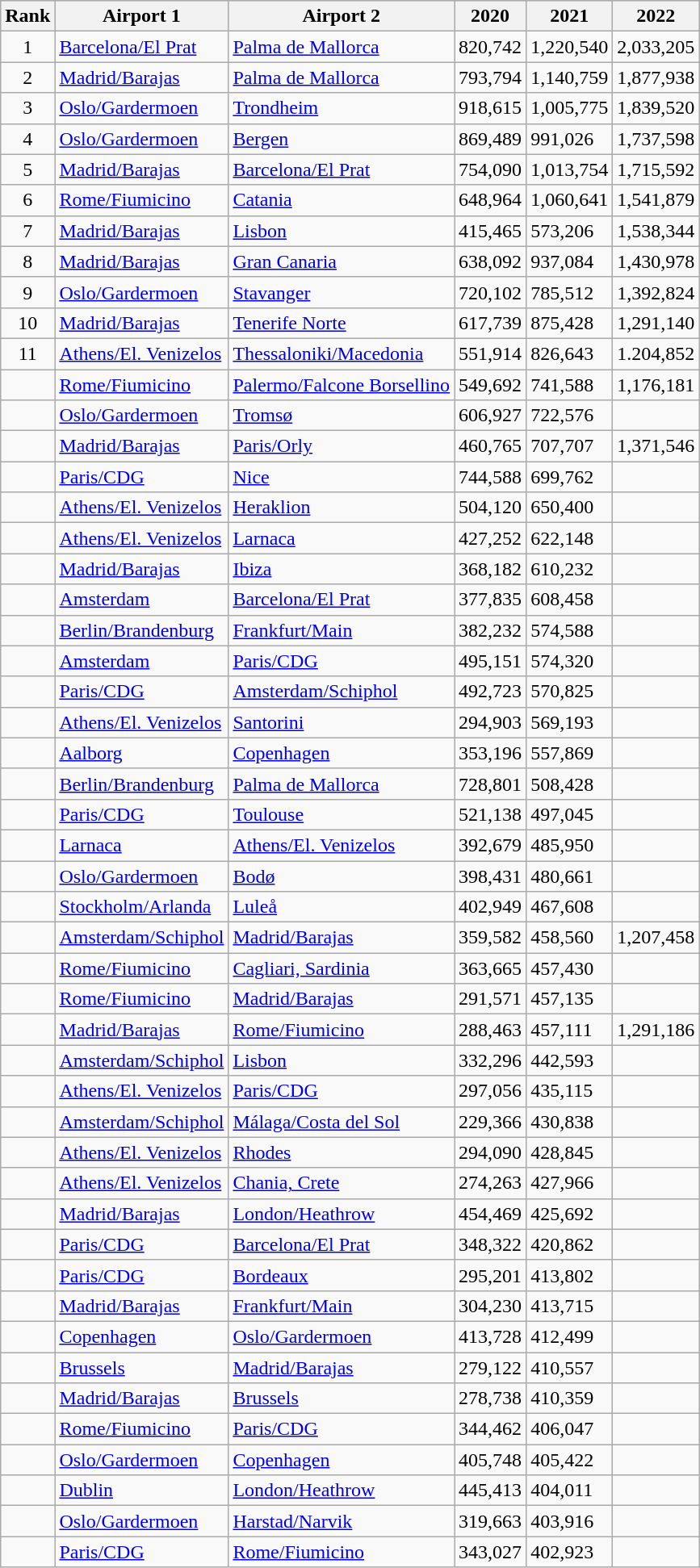<table class="wikitable sortable">
<tr style="background:lightgrey;">
<th>Rank</th>
<th>Airport 1</th>
<th>Airport 2</th>
<th>2020</th>
<th>2021</th>
<th>2022</th>
</tr>
<tr>
<td align=center>1</td>
<td> <a href='#'>Barcelona/El Prat</a></td>
<td> <a href='#'>Palma de Mallorca</a></td>
<td>820,742</td>
<td>1,220,540</td>
<td>2,033,205</td>
</tr>
<tr>
<td align=center>2</td>
<td> <a href='#'>Madrid/Barajas</a></td>
<td> <a href='#'>Palma de Mallorca</a></td>
<td>793,794</td>
<td>1,140,759</td>
<td>1,877,938</td>
</tr>
<tr>
<td align=center>3</td>
<td> <a href='#'>Oslo/Gardermoen</a></td>
<td> <a href='#'>Trondheim</a></td>
<td>918,615</td>
<td>1,005,775</td>
<td>1,839,520</td>
</tr>
<tr>
<td align=center>4</td>
<td> <a href='#'>Oslo/Gardermoen</a></td>
<td> <a href='#'>Bergen</a></td>
<td>869,489</td>
<td>991,026</td>
<td>1,737,598</td>
</tr>
<tr>
<td align=center>5</td>
<td> <a href='#'>Madrid/Barajas</a></td>
<td> <a href='#'>Barcelona/El Prat</a></td>
<td>754,090</td>
<td>1,013,754</td>
<td>1,715,592</td>
</tr>
<tr>
<td align=center>6</td>
<td> <a href='#'>Rome/Fiumicino</a></td>
<td> <a href='#'>Catania</a></td>
<td>648,964</td>
<td>1,060,641</td>
<td>1,541,879</td>
</tr>
<tr>
<td align=center>7</td>
<td> <a href='#'>Madrid/Barajas</a></td>
<td> <a href='#'>Lisbon</a></td>
<td>415,465</td>
<td>573,206</td>
<td>1,538,344</td>
</tr>
<tr>
<td align=center>8</td>
<td> <a href='#'>Madrid/Barajas</a></td>
<td> <a href='#'>Gran Canaria</a></td>
<td>638,092</td>
<td>937,084</td>
<td>1,430,978</td>
</tr>
<tr>
<td align=center>9</td>
<td> <a href='#'>Oslo/Gardermoen</a></td>
<td> <a href='#'>Stavanger</a></td>
<td>720,102</td>
<td>785,512</td>
<td>1,392,824</td>
</tr>
<tr>
<td align=center>10</td>
<td> <a href='#'>Madrid/Barajas</a></td>
<td> <a href='#'>Tenerife Norte</a></td>
<td>617,739</td>
<td>875,428</td>
<td>1,291,140</td>
</tr>
<tr>
<td align=center>11</td>
<td> <a href='#'>Athens/El. Venizelos</a></td>
<td> <a href='#'>Thessaloniki/Macedonia</a></td>
<td>551,914</td>
<td>826,643</td>
<td>1.204,852</td>
</tr>
<tr>
<td></td>
<td> <a href='#'>Rome/Fiumicino</a></td>
<td> <a href='#'>Palermo/Falcone Borsellino</a></td>
<td>549,692</td>
<td>741,588</td>
<td>1,176,181</td>
</tr>
<tr>
<td></td>
<td> <a href='#'>Oslo/Gardermoen</a></td>
<td> <a href='#'>Tromsø</a></td>
<td>606,927</td>
<td>722,576</td>
<td></td>
</tr>
<tr>
<td></td>
<td> <a href='#'>Madrid/Barajas</a></td>
<td> <a href='#'>Paris/Orly</a></td>
<td>460,765</td>
<td>707,707</td>
<td>1,371,546</td>
</tr>
<tr>
<td></td>
<td> <a href='#'>Paris/CDG</a></td>
<td> <a href='#'>Nice</a></td>
<td>744,588</td>
<td>699,762</td>
<td></td>
</tr>
<tr>
<td></td>
<td> <a href='#'>Athens/El. Venizelos</a></td>
<td> <a href='#'>Heraklion</a></td>
<td>504,120</td>
<td>650,400</td>
<td></td>
</tr>
<tr>
<td></td>
<td> <a href='#'>Athens/El. Venizelos</a></td>
<td> <a href='#'>Larnaca</a></td>
<td>427,252</td>
<td>622,148</td>
<td></td>
</tr>
<tr>
<td></td>
<td> <a href='#'>Madrid/Barajas</a></td>
<td> <a href='#'>Ibiza</a></td>
<td>368,182</td>
<td>610,232</td>
<td></td>
</tr>
<tr>
<td></td>
<td> <a href='#'>Amsterdam</a></td>
<td> <a href='#'>Barcelona/El Prat</a></td>
<td>377,835</td>
<td>608,458</td>
<td></td>
</tr>
<tr>
<td></td>
<td> <a href='#'>Berlin/Brandenburg</a></td>
<td> <a href='#'>Frankfurt/Main</a></td>
<td>382,232</td>
<td>574,588</td>
<td></td>
</tr>
<tr>
<td></td>
<td> <a href='#'>Amsterdam</a></td>
<td> <a href='#'>Paris/CDG</a></td>
<td>495,151</td>
<td>574,320</td>
<td></td>
</tr>
<tr>
<td></td>
<td> <a href='#'>Paris/CDG</a></td>
<td> <a href='#'>Amsterdam/Schiphol</a></td>
<td>492,723</td>
<td>570,825</td>
<td></td>
</tr>
<tr>
<td></td>
<td> <a href='#'>Athens/El. Venizelos</a></td>
<td> <a href='#'>Santorini</a></td>
<td>294,903</td>
<td>569,193</td>
<td></td>
</tr>
<tr>
<td></td>
<td> <a href='#'>Aalborg</a></td>
<td> <a href='#'>Copenhagen</a></td>
<td>353,196</td>
<td>557,869</td>
<td></td>
</tr>
<tr>
<td></td>
<td> <a href='#'>Berlin/Brandenburg</a></td>
<td> <a href='#'>Palma de Mallorca</a></td>
<td>728,801</td>
<td>508,428</td>
</tr>
<tr>
<td></td>
<td> <a href='#'>Paris/CDG</a></td>
<td> <a href='#'>Toulouse</a></td>
<td>521,138</td>
<td>497,045</td>
<td></td>
</tr>
<tr>
<td></td>
<td> <a href='#'>Larnaca</a></td>
<td> <a href='#'>Athens/El. Venizelos</a></td>
<td>392,679</td>
<td>485,950</td>
<td></td>
</tr>
<tr>
<td></td>
<td> <a href='#'>Oslo/Gardermoen</a></td>
<td> <a href='#'>Bodø</a></td>
<td>398,431</td>
<td>480,661</td>
<td></td>
</tr>
<tr>
<td></td>
<td> <a href='#'>Stockholm/Arlanda</a></td>
<td> <a href='#'>Luleå</a></td>
<td>402,949</td>
<td>467,608</td>
<td></td>
</tr>
<tr>
<td></td>
<td> <a href='#'>Amsterdam/Schiphol</a></td>
<td> <a href='#'>Madrid/Barajas</a></td>
<td>359,582</td>
<td>458,560</td>
<td>1,207,458</td>
</tr>
<tr>
<td></td>
<td> <a href='#'>Rome/Fiumicino</a></td>
<td> <a href='#'>Cagliari, Sardinia</a></td>
<td>363,665</td>
<td>457,430</td>
<td></td>
</tr>
<tr>
<td></td>
<td> <a href='#'>Rome/Fiumicino</a></td>
<td> <a href='#'>Madrid/Barajas</a></td>
<td>291,571</td>
<td>457,135</td>
<td></td>
</tr>
<tr>
<td></td>
<td> <a href='#'>Madrid/Barajas</a></td>
<td> <a href='#'>Rome/Fiumicino</a></td>
<td>288,463</td>
<td>457,111</td>
<td>1,291,186</td>
</tr>
<tr>
<td></td>
<td> <a href='#'>Amsterdam/Schiphol</a></td>
<td> <a href='#'>Lisbon</a></td>
<td>332,296</td>
<td>442,593</td>
<td></td>
</tr>
<tr>
<td></td>
<td> <a href='#'>Athens/El. Venizelos</a></td>
<td> <a href='#'>Paris/CDG</a></td>
<td>297,056</td>
<td>435,115</td>
<td></td>
</tr>
<tr>
<td></td>
<td> <a href='#'>Amsterdam/Schiphol</a></td>
<td> <a href='#'>Málaga/Costa del Sol</a></td>
<td>229,366</td>
<td>430,838</td>
<td></td>
</tr>
<tr>
<td></td>
<td> <a href='#'>Athens/El. Venizelos</a></td>
<td> <a href='#'>Rhodes</a></td>
<td>294,090</td>
<td>428,845</td>
<td></td>
</tr>
<tr>
<td></td>
<td> <a href='#'>Athens/El. Venizelos</a></td>
<td> <a href='#'>Chania, Crete</a></td>
<td>274,263</td>
<td>427,966</td>
<td></td>
</tr>
<tr>
<td></td>
<td> <a href='#'>Madrid/Barajas</a></td>
<td> <a href='#'>London/Heathrow</a></td>
<td>454,469</td>
<td>425,692</td>
<td></td>
</tr>
<tr>
<td></td>
<td> <a href='#'>Paris/CDG</a></td>
<td> <a href='#'>Barcelona/El Prat</a></td>
<td>348,322</td>
<td>420,862</td>
<td></td>
</tr>
<tr>
<td></td>
<td> <a href='#'>Paris/CDG</a></td>
<td> <a href='#'>Bordeaux</a></td>
<td>295,201</td>
<td>413,802</td>
<td></td>
</tr>
<tr>
<td></td>
<td> <a href='#'>Madrid/Barajas</a></td>
<td> <a href='#'>Frankfurt/Main</a></td>
<td>304,230</td>
<td>413,715</td>
<td></td>
</tr>
<tr>
<td></td>
<td> <a href='#'>Copenhagen</a></td>
<td> <a href='#'>Oslo/Gardermoen</a></td>
<td>413,728</td>
<td>412,499</td>
<td></td>
</tr>
<tr>
<td></td>
<td> <a href='#'>Brussels</a></td>
<td> <a href='#'>Madrid/Barajas</a></td>
<td>279,122</td>
<td>410,557</td>
<td></td>
</tr>
<tr>
<td></td>
<td> <a href='#'>Madrid/Barajas</a></td>
<td> <a href='#'>Brussels</a></td>
<td>278,738</td>
<td>410,359</td>
<td></td>
</tr>
<tr>
<td></td>
<td> <a href='#'>Rome/Fiumicino</a></td>
<td> <a href='#'>Paris/CDG</a></td>
<td>344,462</td>
<td>406,047</td>
<td></td>
</tr>
<tr>
<td></td>
<td> <a href='#'>Oslo/Gardermoen</a></td>
<td> <a href='#'>Copenhagen</a></td>
<td>405,748</td>
<td>405,422</td>
<td></td>
</tr>
<tr>
<td></td>
<td> <a href='#'>Dublin</a></td>
<td> <a href='#'>London/Heathrow</a></td>
<td>445,413</td>
<td>404,011</td>
<td></td>
</tr>
<tr>
<td></td>
<td> <a href='#'>Oslo/Gardermoen</a></td>
<td> <a href='#'>Harstad/Narvik</a></td>
<td>319,663</td>
<td>403,916</td>
<td></td>
</tr>
<tr>
<td></td>
<td> <a href='#'>Paris/CDG</a></td>
<td> <a href='#'>Rome/Fiumicino</a></td>
<td>343,027</td>
<td>402,923</td>
<td></td>
</tr>
</table>
